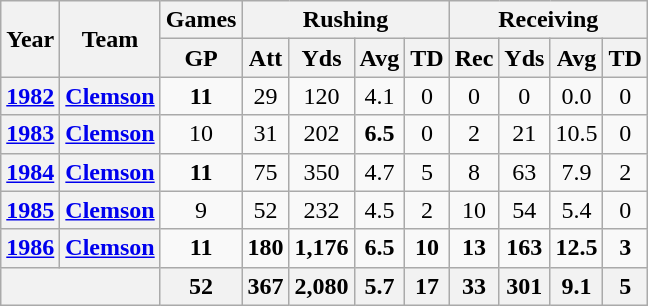<table class="wikitable" style="text-align:center;">
<tr>
<th rowspan="2">Year</th>
<th rowspan="2">Team</th>
<th colspan="1">Games</th>
<th colspan="4">Rushing</th>
<th colspan="4">Receiving</th>
</tr>
<tr>
<th>GP</th>
<th>Att</th>
<th>Yds</th>
<th>Avg</th>
<th>TD</th>
<th>Rec</th>
<th>Yds</th>
<th>Avg</th>
<th>TD</th>
</tr>
<tr>
<th><a href='#'>1982</a></th>
<th><a href='#'>Clemson</a></th>
<td><strong>11</strong></td>
<td>29</td>
<td>120</td>
<td>4.1</td>
<td>0</td>
<td>0</td>
<td>0</td>
<td>0.0</td>
<td>0</td>
</tr>
<tr>
<th><a href='#'>1983</a></th>
<th><a href='#'>Clemson</a></th>
<td>10</td>
<td>31</td>
<td>202</td>
<td><strong>6.5</strong></td>
<td>0</td>
<td>2</td>
<td>21</td>
<td>10.5</td>
<td>0</td>
</tr>
<tr>
<th><a href='#'>1984</a></th>
<th><a href='#'>Clemson</a></th>
<td><strong>11</strong></td>
<td>75</td>
<td>350</td>
<td>4.7</td>
<td>5</td>
<td>8</td>
<td>63</td>
<td>7.9</td>
<td>2</td>
</tr>
<tr>
<th><a href='#'>1985</a></th>
<th><a href='#'>Clemson</a></th>
<td>9</td>
<td>52</td>
<td>232</td>
<td>4.5</td>
<td>2</td>
<td>10</td>
<td>54</td>
<td>5.4</td>
<td>0</td>
</tr>
<tr>
<th><a href='#'>1986</a></th>
<th><a href='#'>Clemson</a></th>
<td><strong>11</strong></td>
<td><strong>180</strong></td>
<td><strong>1,176</strong></td>
<td><strong>6.5</strong></td>
<td><strong>10</strong></td>
<td><strong>13</strong></td>
<td><strong>163</strong></td>
<td><strong>12.5</strong></td>
<td><strong>3</strong></td>
</tr>
<tr>
<th colspan="2"></th>
<th>52</th>
<th>367</th>
<th>2,080</th>
<th>5.7</th>
<th>17</th>
<th>33</th>
<th>301</th>
<th>9.1</th>
<th>5</th>
</tr>
</table>
